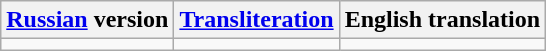<table class="wikitable">
<tr>
<th><a href='#'>Russian</a> version<br></th>
<th><a href='#'>Transliteration</a></th>
<th>English translation</th>
</tr>
<tr style="vertical-align:top; white-space:nowrap;">
<td></td>
<td></td>
<td></td>
</tr>
</table>
